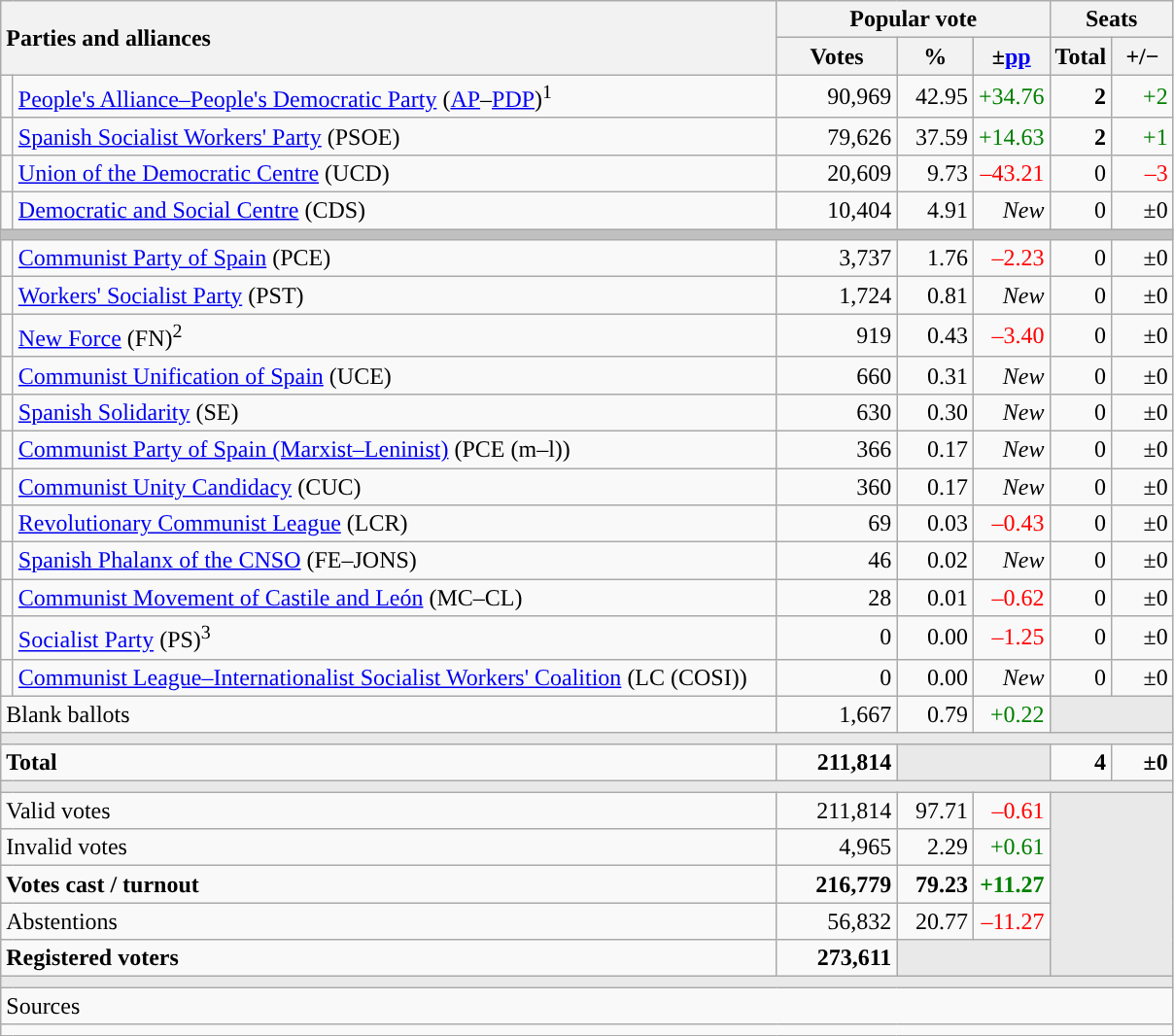<table class="wikitable" style="text-align:right;">
<tr>
<th style="text-align:left;" rowspan="2" colspan="2" width="525">Parties and alliances</th>
<th colspan="3">Popular vote</th>
<th colspan="2">Seats</th>
</tr>
<tr>
<th width="75">Votes</th>
<th width="45">%</th>
<th width="45">±<a href='#'>pp</a></th>
<th width="35">Total</th>
<th width="35">+/−</th>
</tr>
<tr>
<td width="1" style="color:inherit;background:"></td>
<td align="left"><a href='#'>People's Alliance–People's Democratic Party</a> (<a href='#'>AP</a>–<a href='#'>PDP</a>)<sup>1</sup></td>
<td>90,969</td>
<td>42.95</td>
<td style="color:green;">+34.76</td>
<td><strong>2</strong></td>
<td style="color:green;">+2</td>
</tr>
<tr>
<td style="color:inherit;background:"></td>
<td align="left"><a href='#'>Spanish Socialist Workers' Party</a> (PSOE)</td>
<td>79,626</td>
<td>37.59</td>
<td style="color:green;">+14.63</td>
<td><strong>2</strong></td>
<td style="color:green;">+1</td>
</tr>
<tr>
<td style="color:inherit;background:"></td>
<td align="left"><a href='#'>Union of the Democratic Centre</a> (UCD)</td>
<td>20,609</td>
<td>9.73</td>
<td style="color:red;">–43.21</td>
<td>0</td>
<td style="color:red;">–3</td>
</tr>
<tr>
<td style="color:inherit;background:"></td>
<td align="left"><a href='#'>Democratic and Social Centre</a> (CDS)</td>
<td>10,404</td>
<td>4.91</td>
<td><em>New</em></td>
<td>0</td>
<td>±0</td>
</tr>
<tr>
<td colspan="7" bgcolor="#C0C0C0"></td>
</tr>
<tr>
<td style="color:inherit;background:"></td>
<td align="left"><a href='#'>Communist Party of Spain</a> (PCE)</td>
<td>3,737</td>
<td>1.76</td>
<td style="color:red;">–2.23</td>
<td>0</td>
<td>±0</td>
</tr>
<tr>
<td style="color:inherit;background:"></td>
<td align="left"><a href='#'>Workers' Socialist Party</a> (PST)</td>
<td>1,724</td>
<td>0.81</td>
<td><em>New</em></td>
<td>0</td>
<td>±0</td>
</tr>
<tr>
<td style="color:inherit;background:"></td>
<td align="left"><a href='#'>New Force</a> (FN)<sup>2</sup></td>
<td>919</td>
<td>0.43</td>
<td style="color:red;">–3.40</td>
<td>0</td>
<td>±0</td>
</tr>
<tr>
<td style="color:inherit;background:"></td>
<td align="left"><a href='#'>Communist Unification of Spain</a> (UCE)</td>
<td>660</td>
<td>0.31</td>
<td><em>New</em></td>
<td>0</td>
<td>±0</td>
</tr>
<tr>
<td style="color:inherit;background:"></td>
<td align="left"><a href='#'>Spanish Solidarity</a> (SE)</td>
<td>630</td>
<td>0.30</td>
<td><em>New</em></td>
<td>0</td>
<td>±0</td>
</tr>
<tr>
<td style="color:inherit;background:"></td>
<td align="left"><a href='#'>Communist Party of Spain (Marxist–Leninist)</a> (PCE (m–l))</td>
<td>366</td>
<td>0.17</td>
<td><em>New</em></td>
<td>0</td>
<td>±0</td>
</tr>
<tr>
<td style="color:inherit;background:"></td>
<td align="left"><a href='#'>Communist Unity Candidacy</a> (CUC)</td>
<td>360</td>
<td>0.17</td>
<td><em>New</em></td>
<td>0</td>
<td>±0</td>
</tr>
<tr>
<td style="color:inherit;background:"></td>
<td align="left"><a href='#'>Revolutionary Communist League</a> (LCR)</td>
<td>69</td>
<td>0.03</td>
<td style="color:red;">–0.43</td>
<td>0</td>
<td>±0</td>
</tr>
<tr>
<td style="color:inherit;background:"></td>
<td align="left"><a href='#'>Spanish Phalanx of the CNSO</a> (FE–JONS)</td>
<td>46</td>
<td>0.02</td>
<td><em>New</em></td>
<td>0</td>
<td>±0</td>
</tr>
<tr>
<td style="color:inherit;background:"></td>
<td align="left"><a href='#'>Communist Movement of Castile and León</a> (MC–CL)</td>
<td>28</td>
<td>0.01</td>
<td style="color:red;">–0.62</td>
<td>0</td>
<td>±0</td>
</tr>
<tr>
<td style="color:inherit;background:"></td>
<td align="left"><a href='#'>Socialist Party</a> (PS)<sup>3</sup></td>
<td>0</td>
<td>0.00</td>
<td style="color:red;">–1.25</td>
<td>0</td>
<td>±0</td>
</tr>
<tr>
<td style="color:inherit;background:"></td>
<td align="left"><a href='#'>Communist League–Internationalist Socialist Workers' Coalition</a> (LC (COSI))</td>
<td>0</td>
<td>0.00</td>
<td><em>New</em></td>
<td>0</td>
<td>±0</td>
</tr>
<tr>
<td align="left" colspan="2">Blank ballots</td>
<td>1,667</td>
<td>0.79</td>
<td style="color:green;">+0.22</td>
<td bgcolor="#E9E9E9" colspan="2"></td>
</tr>
<tr>
<td colspan="7" bgcolor="#E9E9E9"></td>
</tr>
<tr style="font-weight:bold;">
<td align="left" colspan="2">Total</td>
<td>211,814</td>
<td bgcolor="#E9E9E9" colspan="2"></td>
<td>4</td>
<td>±0</td>
</tr>
<tr>
<td colspan="7" bgcolor="#E9E9E9"></td>
</tr>
<tr>
<td align="left" colspan="2">Valid votes</td>
<td>211,814</td>
<td>97.71</td>
<td style="color:red;">–0.61</td>
<td bgcolor="#E9E9E9" colspan="2" rowspan="5"></td>
</tr>
<tr>
<td align="left" colspan="2">Invalid votes</td>
<td>4,965</td>
<td>2.29</td>
<td style="color:green;">+0.61</td>
</tr>
<tr style="font-weight:bold;">
<td align="left" colspan="2">Votes cast / turnout</td>
<td>216,779</td>
<td>79.23</td>
<td style="color:green;">+11.27</td>
</tr>
<tr>
<td align="left" colspan="2">Abstentions</td>
<td>56,832</td>
<td>20.77</td>
<td style="color:red;">–11.27</td>
</tr>
<tr style="font-weight:bold;">
<td align="left" colspan="2">Registered voters</td>
<td>273,611</td>
<td bgcolor="#E9E9E9" colspan="2"></td>
</tr>
<tr>
<td colspan="7" bgcolor="#E9E9E9"></td>
</tr>
<tr>
<td align="left" colspan="7">Sources</td>
</tr>
<tr>
<td colspan="7" style="text-align:left; max-width:790px;"></td>
</tr>
</table>
